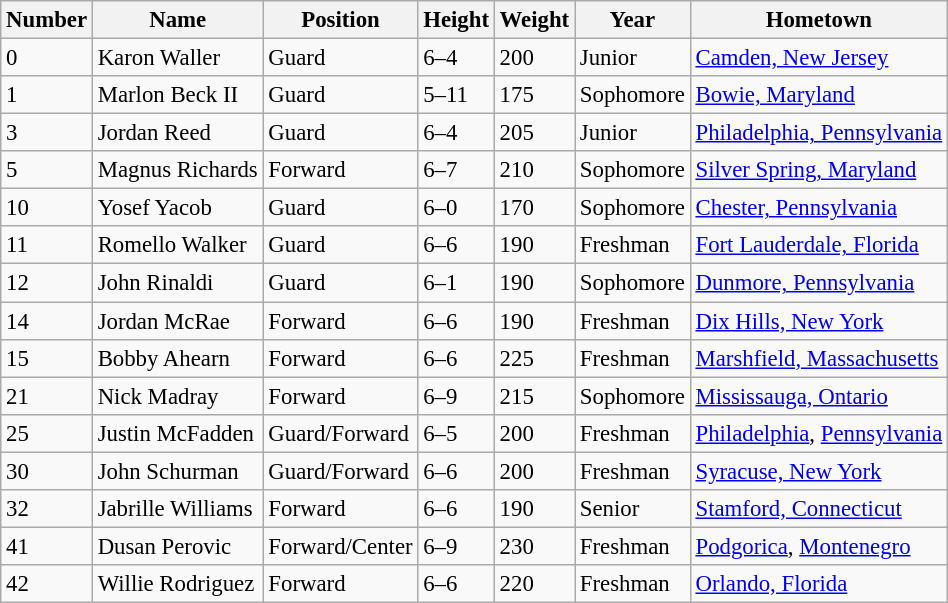<table class="wikitable sortable" style="font-size: 95%;">
<tr>
<th>Number</th>
<th>Name</th>
<th>Position</th>
<th>Height</th>
<th>Weight</th>
<th>Year</th>
<th>Hometown</th>
</tr>
<tr>
<td>0</td>
<td>Karon Waller</td>
<td>Guard</td>
<td>6–4</td>
<td>200</td>
<td>Junior</td>
<td><a href='#'>Camden, New Jersey</a></td>
</tr>
<tr>
<td>1</td>
<td>Marlon Beck II</td>
<td>Guard</td>
<td>5–11</td>
<td>175</td>
<td>Sophomore</td>
<td><a href='#'>Bowie, Maryland</a></td>
</tr>
<tr>
<td>3</td>
<td>Jordan Reed</td>
<td>Guard</td>
<td>6–4</td>
<td>205</td>
<td>Junior</td>
<td><a href='#'>Philadelphia, Pennsylvania</a></td>
</tr>
<tr>
<td>5</td>
<td>Magnus Richards</td>
<td>Forward</td>
<td>6–7</td>
<td>210</td>
<td>Sophomore</td>
<td><a href='#'>Silver Spring, Maryland</a></td>
</tr>
<tr>
<td>10</td>
<td>Yosef Yacob</td>
<td>Guard</td>
<td>6–0</td>
<td>170</td>
<td>Sophomore</td>
<td><a href='#'>Chester, Pennsylvania</a></td>
</tr>
<tr>
<td>11</td>
<td>Romello Walker</td>
<td>Guard</td>
<td>6–6</td>
<td>190</td>
<td>Freshman</td>
<td><a href='#'>Fort Lauderdale, Florida</a></td>
</tr>
<tr>
<td>12</td>
<td>John Rinaldi</td>
<td>Guard</td>
<td>6–1</td>
<td>190</td>
<td>Sophomore</td>
<td><a href='#'>Dunmore, Pennsylvania</a></td>
</tr>
<tr>
<td>14</td>
<td>Jordan McRae</td>
<td>Forward</td>
<td>6–6</td>
<td>190</td>
<td>Freshman</td>
<td><a href='#'>Dix Hills, New York</a></td>
</tr>
<tr>
<td>15</td>
<td>Bobby Ahearn</td>
<td>Forward</td>
<td>6–6</td>
<td>225</td>
<td>Freshman</td>
<td><a href='#'>Marshfield, Massachusetts</a></td>
</tr>
<tr>
<td>21</td>
<td>Nick Madray</td>
<td>Forward</td>
<td>6–9</td>
<td>215</td>
<td>Sophomore</td>
<td><a href='#'>Mississauga, Ontario</a></td>
</tr>
<tr>
<td>25</td>
<td>Justin McFadden</td>
<td>Guard/Forward</td>
<td>6–5</td>
<td>200</td>
<td>Freshman</td>
<td><a href='#'>Philadelphia</a>, <a href='#'>Pennsylvania</a></td>
</tr>
<tr>
<td>30</td>
<td>John Schurman</td>
<td>Guard/Forward</td>
<td>6–6</td>
<td>200</td>
<td>Freshman</td>
<td><a href='#'>Syracuse, New York</a></td>
</tr>
<tr>
<td>32</td>
<td>Jabrille Williams</td>
<td>Forward</td>
<td>6–6</td>
<td>190</td>
<td>Senior</td>
<td><a href='#'>Stamford, Connecticut</a></td>
</tr>
<tr>
<td>41</td>
<td>Dusan Perovic</td>
<td>Forward/Center</td>
<td>6–9</td>
<td>230</td>
<td>Freshman</td>
<td><a href='#'>Podgorica</a>, <a href='#'>Montenegro</a></td>
</tr>
<tr>
<td>42</td>
<td>Willie Rodriguez</td>
<td>Forward</td>
<td>6–6</td>
<td>220</td>
<td>Freshman</td>
<td><a href='#'>Orlando, Florida</a></td>
</tr>
</table>
